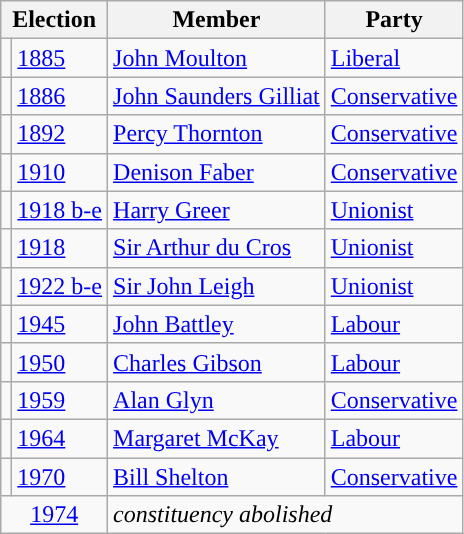<table class="wikitable">
<tr>
<th colspan="2">Election</th>
<th>Member</th>
<th>Party</th>
</tr>
<tr>
<td style="color:inherit;background-color: "></td>
<td><a href='#'>1885</a></td>
<td><a href='#'>John Moulton</a></td>
<td><a href='#'>Liberal</a></td>
</tr>
<tr>
<td style="color:inherit;background-color: "></td>
<td><a href='#'>1886</a></td>
<td><a href='#'>John Saunders Gilliat</a></td>
<td><a href='#'>Conservative</a></td>
</tr>
<tr>
<td style="color:inherit;background-color: "></td>
<td><a href='#'>1892</a></td>
<td><a href='#'>Percy Thornton</a></td>
<td><a href='#'>Conservative</a></td>
</tr>
<tr>
<td style="color:inherit;background-color: "></td>
<td><a href='#'>1910</a></td>
<td><a href='#'>Denison Faber</a></td>
<td><a href='#'>Conservative</a></td>
</tr>
<tr>
<td style="color:inherit;background-color: "></td>
<td><a href='#'>1918 b-e</a></td>
<td><a href='#'>Harry Greer</a></td>
<td><a href='#'>Unionist</a></td>
</tr>
<tr>
<td style="color:inherit;background-color: "></td>
<td><a href='#'>1918</a></td>
<td><a href='#'>Sir Arthur du Cros</a></td>
<td><a href='#'>Unionist</a></td>
</tr>
<tr>
<td style="color:inherit;background-color: "></td>
<td><a href='#'>1922 b-e</a></td>
<td><a href='#'>Sir John Leigh</a></td>
<td><a href='#'>Unionist</a></td>
</tr>
<tr>
<td style="color:inherit;background-color: "></td>
<td><a href='#'>1945</a></td>
<td><a href='#'>John Battley</a></td>
<td><a href='#'>Labour</a></td>
</tr>
<tr>
<td style="color:inherit;background-color: "></td>
<td><a href='#'>1950</a></td>
<td><a href='#'>Charles Gibson</a></td>
<td><a href='#'>Labour</a></td>
</tr>
<tr>
<td style="color:inherit;background-color: "></td>
<td><a href='#'>1959</a></td>
<td><a href='#'>Alan Glyn</a></td>
<td><a href='#'>Conservative</a></td>
</tr>
<tr>
<td style="color:inherit;background-color: "></td>
<td><a href='#'>1964</a></td>
<td><a href='#'>Margaret McKay</a></td>
<td><a href='#'>Labour</a></td>
</tr>
<tr>
<td style="color:inherit;background-color: "></td>
<td><a href='#'>1970</a></td>
<td><a href='#'>Bill Shelton</a></td>
<td><a href='#'>Conservative</a></td>
</tr>
<tr>
<td colspan="2" align="center"><a href='#'>1974</a></td>
<td colspan="2"><em>constituency abolished</em></td>
</tr>
</table>
